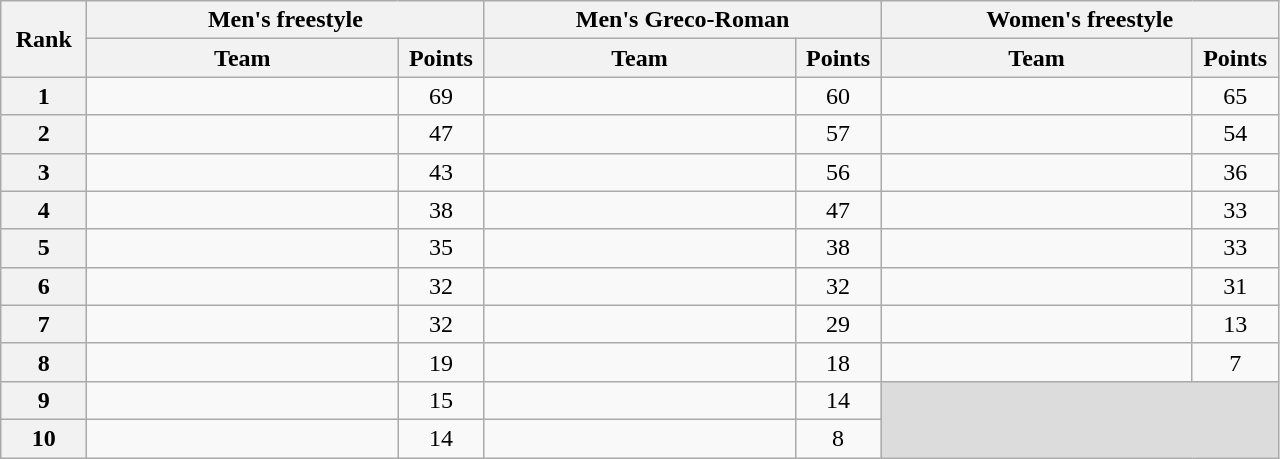<table class="wikitable" style="text-align:center;">
<tr>
<th width=50 rowspan="2">Rank</th>
<th colspan="2">Men's freestyle</th>
<th colspan="2">Men's Greco-Roman</th>
<th colspan="2">Women's freestyle</th>
</tr>
<tr>
<th width=200>Team</th>
<th width=50>Points</th>
<th width=200>Team</th>
<th width=50>Points</th>
<th width=200>Team</th>
<th width=50>Points</th>
</tr>
<tr>
<th>1</th>
<td align=left></td>
<td>69</td>
<td align=left></td>
<td>60</td>
<td align=left></td>
<td>65</td>
</tr>
<tr>
<th>2</th>
<td align=left></td>
<td>47</td>
<td align=left></td>
<td>57</td>
<td align=left></td>
<td>54</td>
</tr>
<tr>
<th>3</th>
<td align=left></td>
<td>43</td>
<td align=left></td>
<td>56</td>
<td align=left></td>
<td>36</td>
</tr>
<tr>
<th>4</th>
<td align=left></td>
<td>38</td>
<td align=left></td>
<td>47</td>
<td align=left></td>
<td>33</td>
</tr>
<tr>
<th>5</th>
<td align=left></td>
<td>35</td>
<td align=left></td>
<td>38</td>
<td align=left></td>
<td>33</td>
</tr>
<tr>
<th>6</th>
<td align=left></td>
<td>32</td>
<td align=left></td>
<td>32</td>
<td align=left></td>
<td>31</td>
</tr>
<tr>
<th>7</th>
<td align=left></td>
<td>32</td>
<td align=left></td>
<td>29</td>
<td align=left></td>
<td>13</td>
</tr>
<tr>
<th>8</th>
<td align=left></td>
<td>19</td>
<td align=left></td>
<td>18</td>
<td align=left></td>
<td>7</td>
</tr>
<tr>
<th>9</th>
<td align=left></td>
<td>15</td>
<td align=left></td>
<td>14</td>
<td bgcolor=#DCDCDC rowspan=2 colspan=2></td>
</tr>
<tr>
<th>10</th>
<td align=left></td>
<td>14</td>
<td align=left></td>
<td>8</td>
</tr>
</table>
